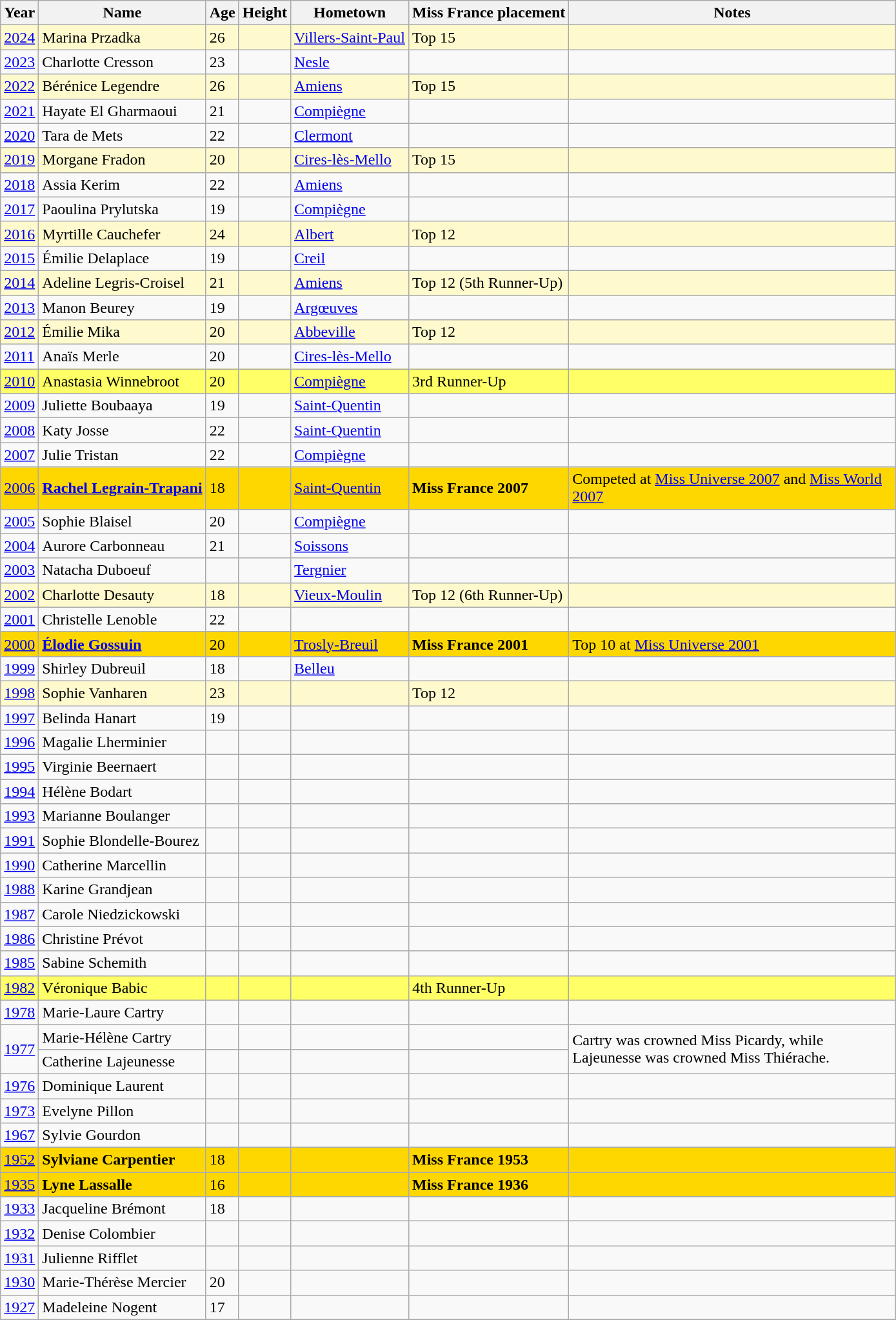<table class="wikitable sortable">
<tr>
<th>Year</th>
<th>Name</th>
<th>Age</th>
<th>Height</th>
<th>Hometown</th>
<th>Miss France placement</th>
<th width=330>Notes</th>
</tr>
<tr bgcolor=#FFFACD>
<td><a href='#'>2024</a></td>
<td>Marina Przadka</td>
<td>26</td>
<td></td>
<td><a href='#'>Villers-Saint-Paul</a></td>
<td>Top 15</td>
<td></td>
</tr>
<tr>
<td><a href='#'>2023</a></td>
<td>Charlotte Cresson</td>
<td>23</td>
<td></td>
<td><a href='#'>Nesle</a></td>
<td></td>
<td></td>
</tr>
<tr bgcolor=#FFFACD>
<td><a href='#'>2022</a></td>
<td>Bérénice Legendre</td>
<td>26</td>
<td></td>
<td><a href='#'>Amiens</a></td>
<td>Top 15</td>
<td></td>
</tr>
<tr>
<td><a href='#'>2021</a></td>
<td>Hayate El Gharmaoui</td>
<td>21</td>
<td></td>
<td><a href='#'>Compiègne</a></td>
<td></td>
<td></td>
</tr>
<tr>
<td><a href='#'>2020</a></td>
<td>Tara de Mets</td>
<td>22</td>
<td></td>
<td><a href='#'>Clermont</a></td>
<td></td>
<td></td>
</tr>
<tr bgcolor=#FFFACD>
<td><a href='#'>2019</a></td>
<td>Morgane Fradon</td>
<td>20</td>
<td></td>
<td><a href='#'>Cires-lès-Mello</a></td>
<td>Top 15</td>
<td></td>
</tr>
<tr>
<td><a href='#'>2018</a></td>
<td>Assia Kerim</td>
<td>22</td>
<td></td>
<td><a href='#'>Amiens</a></td>
<td></td>
<td></td>
</tr>
<tr>
<td><a href='#'>2017</a></td>
<td>Paoulina Prylutska</td>
<td>19</td>
<td></td>
<td><a href='#'>Compiègne</a></td>
<td></td>
<td></td>
</tr>
<tr bgcolor=#FFFACD>
<td><a href='#'>2016</a></td>
<td>Myrtille Cauchefer</td>
<td>24</td>
<td></td>
<td><a href='#'>Albert</a></td>
<td>Top 12</td>
<td></td>
</tr>
<tr>
<td><a href='#'>2015</a></td>
<td>Émilie Delaplace</td>
<td>19</td>
<td></td>
<td><a href='#'>Creil</a></td>
<td></td>
<td></td>
</tr>
<tr bgcolor=#FFFACD>
<td><a href='#'>2014</a></td>
<td>Adeline Legris-Croisel</td>
<td>21</td>
<td></td>
<td><a href='#'>Amiens</a></td>
<td>Top 12 (5th Runner-Up)</td>
<td></td>
</tr>
<tr>
<td><a href='#'>2013</a></td>
<td>Manon Beurey</td>
<td>19</td>
<td></td>
<td><a href='#'>Argœuves</a></td>
<td></td>
<td></td>
</tr>
<tr bgcolor=#FFFACD>
<td><a href='#'>2012</a></td>
<td>Émilie Mika</td>
<td>20</td>
<td></td>
<td><a href='#'>Abbeville</a></td>
<td>Top 12</td>
<td></td>
</tr>
<tr>
<td><a href='#'>2011</a></td>
<td>Anaïs Merle</td>
<td>20</td>
<td></td>
<td><a href='#'>Cires-lès-Mello</a></td>
<td></td>
<td></td>
</tr>
<tr bgcolor=#FFFF66>
<td><a href='#'>2010</a></td>
<td>Anastasia Winnebroot</td>
<td>20</td>
<td></td>
<td><a href='#'>Compiègne</a></td>
<td>3rd Runner-Up</td>
<td></td>
</tr>
<tr>
<td><a href='#'>2009</a></td>
<td>Juliette Boubaaya</td>
<td>19</td>
<td></td>
<td><a href='#'>Saint-Quentin</a></td>
<td></td>
<td></td>
</tr>
<tr>
<td><a href='#'>2008</a></td>
<td>Katy Josse</td>
<td>22</td>
<td></td>
<td><a href='#'>Saint-Quentin</a></td>
<td></td>
<td></td>
</tr>
<tr>
<td><a href='#'>2007</a></td>
<td>Julie Tristan</td>
<td>22</td>
<td></td>
<td><a href='#'>Compiègne</a></td>
<td></td>
<td></td>
</tr>
<tr bgcolor=gold>
<td><a href='#'>2006</a></td>
<td><strong><a href='#'>Rachel Legrain-Trapani</a></strong></td>
<td>18</td>
<td></td>
<td><a href='#'>Saint-Quentin</a></td>
<td><strong>Miss France 2007</strong></td>
<td>Competed at <a href='#'>Miss Universe 2007</a> and <a href='#'>Miss World 2007</a></td>
</tr>
<tr>
<td><a href='#'>2005</a></td>
<td>Sophie Blaisel</td>
<td>20</td>
<td></td>
<td><a href='#'>Compiègne</a></td>
<td></td>
<td></td>
</tr>
<tr>
<td><a href='#'>2004</a></td>
<td>Aurore Carbonneau</td>
<td>21</td>
<td></td>
<td><a href='#'>Soissons</a></td>
<td></td>
<td></td>
</tr>
<tr>
<td><a href='#'>2003</a></td>
<td>Natacha Duboeuf</td>
<td></td>
<td></td>
<td><a href='#'>Tergnier</a></td>
<td></td>
<td></td>
</tr>
<tr bgcolor=#FFFACD>
<td><a href='#'>2002</a></td>
<td>Charlotte Desauty</td>
<td>18</td>
<td></td>
<td><a href='#'>Vieux-Moulin</a></td>
<td>Top 12 (6th Runner-Up)</td>
<td></td>
</tr>
<tr>
<td><a href='#'>2001</a></td>
<td>Christelle Lenoble</td>
<td>22</td>
<td></td>
<td></td>
<td></td>
<td></td>
</tr>
<tr bgcolor=gold>
<td><a href='#'>2000</a></td>
<td><strong><a href='#'>Élodie Gossuin</a></strong></td>
<td>20</td>
<td></td>
<td><a href='#'>Trosly-Breuil</a></td>
<td><strong>Miss France 2001</strong></td>
<td>Top 10 at <a href='#'>Miss Universe 2001</a></td>
</tr>
<tr>
<td><a href='#'>1999</a></td>
<td>Shirley Dubreuil</td>
<td>18</td>
<td></td>
<td><a href='#'>Belleu</a></td>
<td></td>
<td></td>
</tr>
<tr bgcolor=#FFFACD>
<td><a href='#'>1998</a></td>
<td>Sophie Vanharen</td>
<td>23</td>
<td></td>
<td></td>
<td>Top 12</td>
<td></td>
</tr>
<tr>
<td><a href='#'>1997</a></td>
<td>Belinda Hanart</td>
<td>19</td>
<td></td>
<td></td>
<td></td>
<td></td>
</tr>
<tr>
<td><a href='#'>1996</a></td>
<td>Magalie Lherminier</td>
<td></td>
<td></td>
<td></td>
<td></td>
<td></td>
</tr>
<tr>
<td><a href='#'>1995</a></td>
<td>Virginie Beernaert</td>
<td></td>
<td></td>
<td></td>
<td></td>
<td></td>
</tr>
<tr>
<td><a href='#'>1994</a></td>
<td>Hélène Bodart</td>
<td></td>
<td></td>
<td></td>
<td></td>
<td></td>
</tr>
<tr>
<td><a href='#'>1993</a></td>
<td>Marianne Boulanger</td>
<td></td>
<td></td>
<td></td>
<td></td>
<td></td>
</tr>
<tr>
<td><a href='#'>1991</a></td>
<td>Sophie Blondelle-Bourez</td>
<td></td>
<td></td>
<td></td>
<td></td>
<td></td>
</tr>
<tr>
<td><a href='#'>1990</a></td>
<td>Catherine Marcellin</td>
<td></td>
<td></td>
<td></td>
<td></td>
<td></td>
</tr>
<tr>
<td><a href='#'>1988</a></td>
<td>Karine Grandjean</td>
<td></td>
<td></td>
<td></td>
<td></td>
<td></td>
</tr>
<tr>
<td><a href='#'>1987</a></td>
<td>Carole Niedzickowski</td>
<td></td>
<td></td>
<td></td>
<td></td>
<td></td>
</tr>
<tr>
<td><a href='#'>1986</a></td>
<td>Christine Prévot</td>
<td></td>
<td></td>
<td></td>
<td></td>
<td></td>
</tr>
<tr>
<td><a href='#'>1985</a></td>
<td>Sabine Schemith</td>
<td></td>
<td></td>
<td></td>
<td></td>
<td></td>
</tr>
<tr bgcolor=#FFFF66>
<td><a href='#'>1982</a></td>
<td>Véronique Babic</td>
<td></td>
<td></td>
<td></td>
<td>4th Runner-Up</td>
<td></td>
</tr>
<tr>
<td><a href='#'>1978</a></td>
<td>Marie-Laure Cartry</td>
<td></td>
<td></td>
<td></td>
<td></td>
<td></td>
</tr>
<tr>
<td rowspan=2><a href='#'>1977</a></td>
<td>Marie-Hélène Cartry</td>
<td></td>
<td></td>
<td></td>
<td></td>
<td rowspan=2>Cartry was crowned Miss Picardy, while Lajeunesse was crowned Miss Thiérache.</td>
</tr>
<tr>
<td>Catherine Lajeunesse</td>
<td></td>
<td></td>
<td></td>
<td></td>
</tr>
<tr>
<td><a href='#'>1976</a></td>
<td>Dominique Laurent</td>
<td></td>
<td></td>
<td></td>
<td></td>
<td></td>
</tr>
<tr>
<td><a href='#'>1973</a></td>
<td>Evelyne Pillon</td>
<td></td>
<td></td>
<td></td>
<td></td>
<td></td>
</tr>
<tr>
<td><a href='#'>1967</a></td>
<td>Sylvie Gourdon</td>
<td></td>
<td></td>
<td></td>
<td></td>
<td></td>
</tr>
<tr bgcolor=gold>
<td><a href='#'>1952</a></td>
<td><strong>Sylviane Carpentier</strong></td>
<td>18</td>
<td></td>
<td></td>
<td><strong>Miss France 1953</strong></td>
<td></td>
</tr>
<tr bgcolor=gold>
<td><a href='#'>1935</a></td>
<td><strong>Lyne Lassalle</strong></td>
<td>16</td>
<td></td>
<td></td>
<td><strong>Miss France 1936</strong></td>
<td></td>
</tr>
<tr>
<td><a href='#'>1933</a></td>
<td>Jacqueline Brémont</td>
<td>18</td>
<td></td>
<td></td>
<td></td>
<td></td>
</tr>
<tr>
<td><a href='#'>1932</a></td>
<td>Denise Colombier</td>
<td></td>
<td></td>
<td></td>
<td></td>
<td></td>
</tr>
<tr>
<td><a href='#'>1931</a></td>
<td>Julienne Rifflet</td>
<td></td>
<td></td>
<td></td>
<td></td>
<td></td>
</tr>
<tr>
<td><a href='#'>1930</a></td>
<td>Marie-Thérèse Mercier</td>
<td>20</td>
<td></td>
<td></td>
<td></td>
<td></td>
</tr>
<tr>
<td><a href='#'>1927</a></td>
<td>Madeleine Nogent</td>
<td>17</td>
<td></td>
<td></td>
<td></td>
<td></td>
</tr>
<tr>
</tr>
</table>
